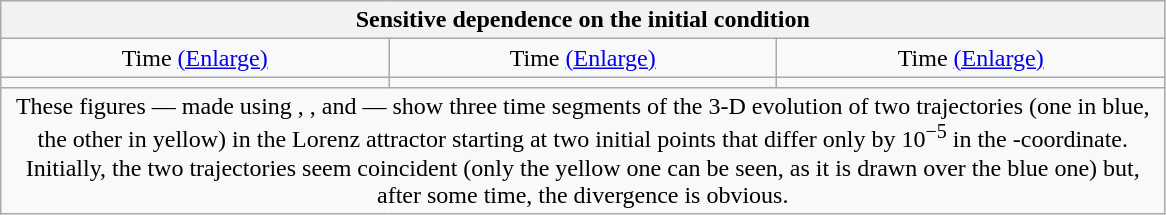<table class="wikitable" width=777px>
<tr>
<th colspan=3>Sensitive dependence on the initial condition</th>
</tr>
<tr>
<td align="center">Time  <a href='#'>(Enlarge)</a></td>
<td align="center">Time  <a href='#'>(Enlarge)</a></td>
<td align="center">Time  <a href='#'>(Enlarge)</a></td>
</tr>
<tr>
<td align="center"></td>
<td align="center"></td>
<td align="center"></td>
</tr>
<tr>
<td align="center" colspan=3>These figures — made using , , and  — show three time segments of the 3-D evolution of two trajectories (one in blue, the other in yellow) in the Lorenz attractor starting at two initial points that differ only by 10<sup>−5</sup> in the -coordinate. Initially, the two trajectories seem coincident (only the yellow one can be seen, as it is drawn over the blue one) but, after some time, the divergence is obvious.</td>
</tr>
</table>
